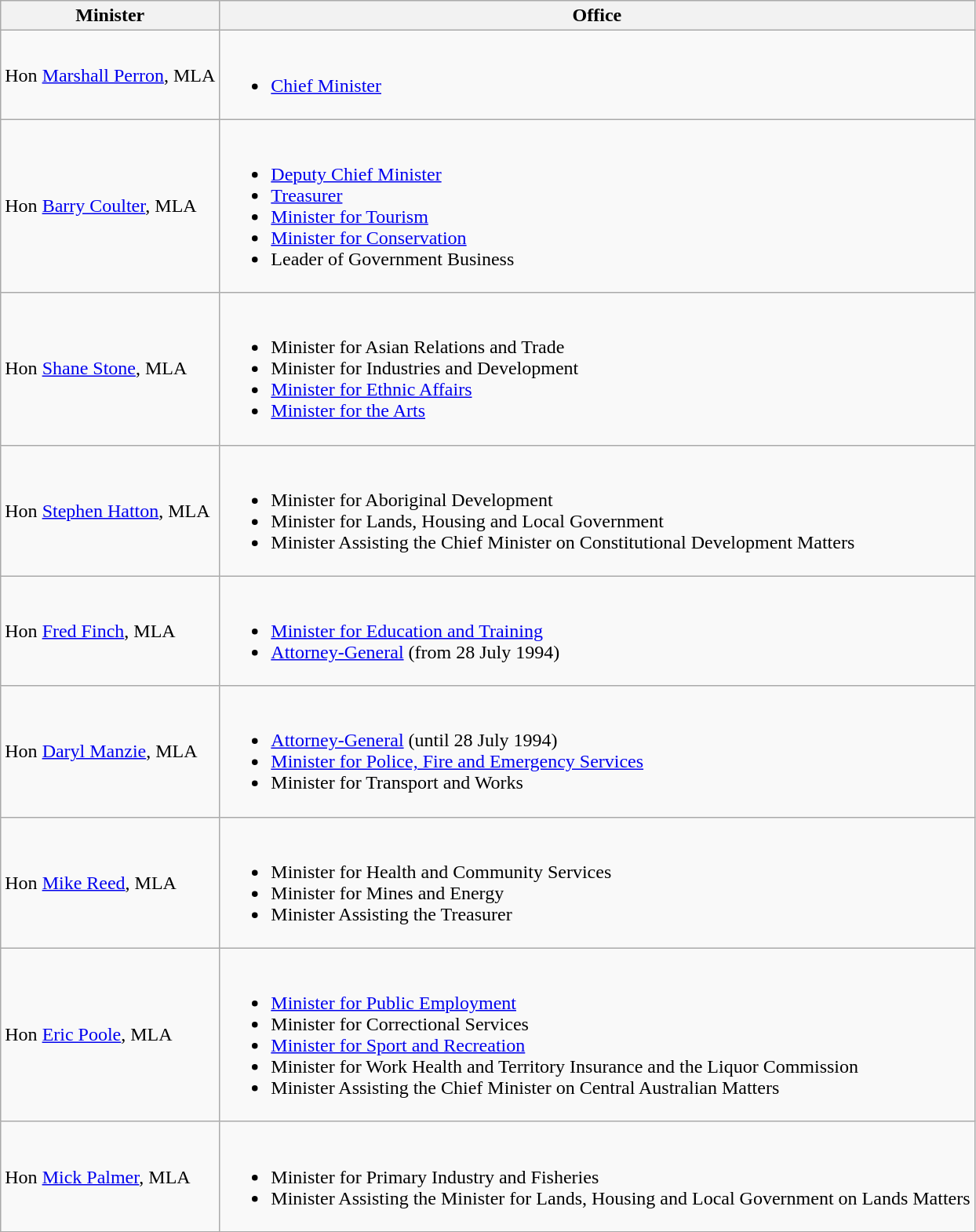<table class="wikitable">
<tr>
<th>Minister</th>
<th>Office</th>
</tr>
<tr>
<td>Hon <a href='#'>Marshall Perron</a>, MLA</td>
<td><br><ul><li><a href='#'>Chief Minister</a></li></ul></td>
</tr>
<tr>
<td>Hon <a href='#'>Barry Coulter</a>, MLA</td>
<td><br><ul><li><a href='#'>Deputy Chief Minister</a></li><li><a href='#'>Treasurer</a></li><li><a href='#'>Minister for Tourism</a></li><li><a href='#'>Minister for Conservation</a></li><li>Leader of Government Business</li></ul></td>
</tr>
<tr>
<td>Hon <a href='#'>Shane Stone</a>, MLA</td>
<td><br><ul><li>Minister for Asian Relations and Trade</li><li>Minister for Industries and Development</li><li><a href='#'>Minister for Ethnic Affairs</a></li><li><a href='#'>Minister for the Arts</a></li></ul></td>
</tr>
<tr>
<td>Hon <a href='#'>Stephen Hatton</a>, MLA</td>
<td><br><ul><li>Minister for Aboriginal Development</li><li>Minister for Lands, Housing and Local Government</li><li>Minister Assisting the Chief Minister on Constitutional Development Matters</li></ul></td>
</tr>
<tr>
<td>Hon <a href='#'>Fred Finch</a>, MLA</td>
<td><br><ul><li><a href='#'>Minister for Education and Training</a></li><li><a href='#'>Attorney-General</a> (from 28 July 1994)</li></ul></td>
</tr>
<tr>
<td>Hon <a href='#'>Daryl Manzie</a>, MLA</td>
<td><br><ul><li><a href='#'>Attorney-General</a> (until 28 July 1994)</li><li><a href='#'>Minister for Police, Fire and Emergency Services</a></li><li>Minister for Transport and Works</li></ul></td>
</tr>
<tr>
<td>Hon <a href='#'>Mike Reed</a>, MLA</td>
<td><br><ul><li>Minister for Health and Community Services</li><li>Minister for Mines and Energy</li><li>Minister Assisting the Treasurer</li></ul></td>
</tr>
<tr>
<td>Hon <a href='#'>Eric Poole</a>, MLA</td>
<td><br><ul><li><a href='#'>Minister for Public Employment</a></li><li>Minister for Correctional Services</li><li><a href='#'>Minister for Sport and Recreation</a></li><li>Minister for Work Health and Territory Insurance and the Liquor Commission</li><li>Minister Assisting the Chief Minister on Central Australian Matters</li></ul></td>
</tr>
<tr>
<td>Hon <a href='#'>Mick Palmer</a>, MLA</td>
<td><br><ul><li>Minister for Primary Industry and Fisheries</li><li>Minister Assisting the Minister for Lands, Housing and Local Government on Lands Matters</li></ul></td>
</tr>
<tr>
</tr>
</table>
